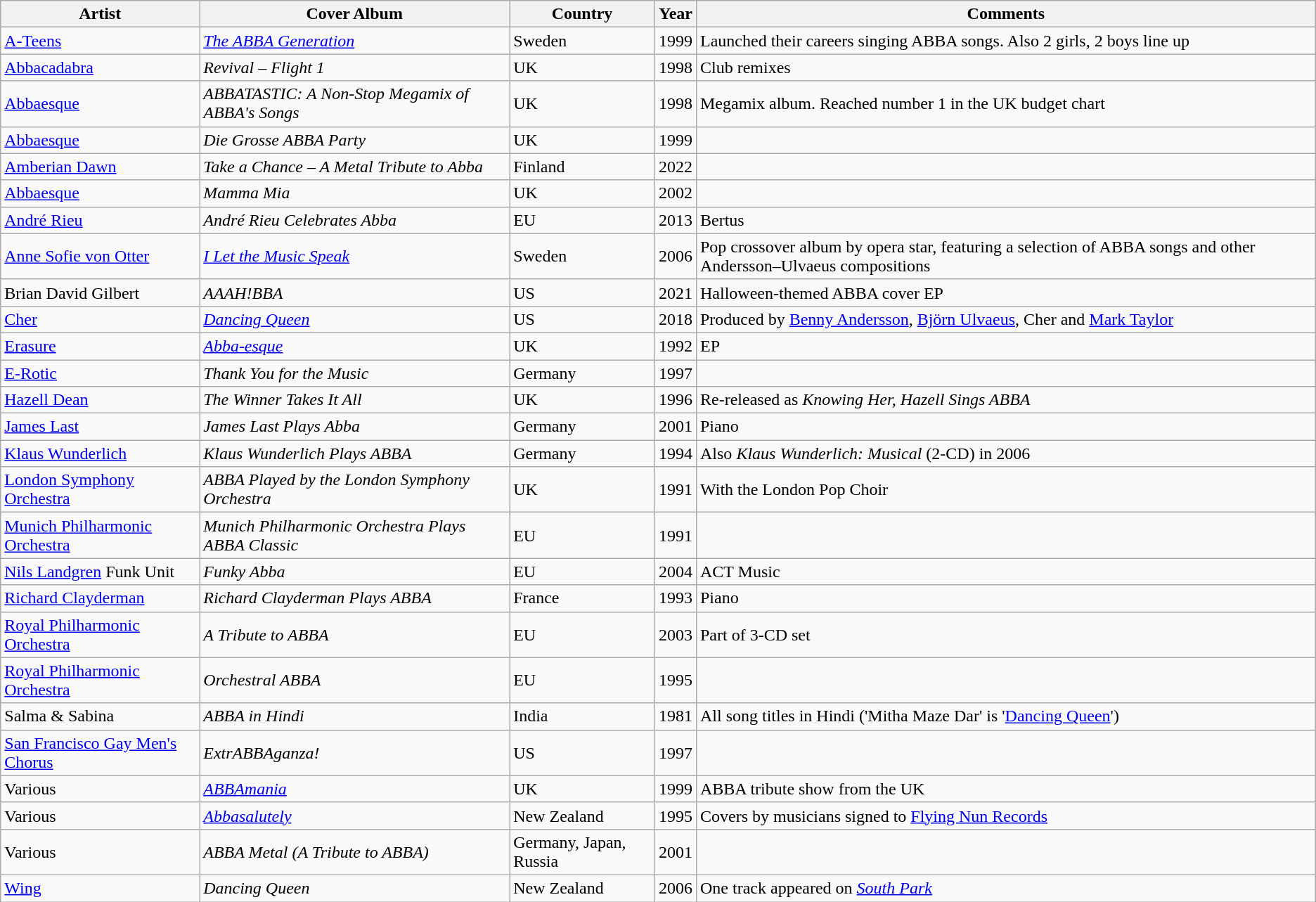<table class="wikitable sortable">
<tr>
<th>Artist</th>
<th>Cover Album</th>
<th>Country</th>
<th>Year</th>
<th>Comments</th>
</tr>
<tr>
<td><a href='#'>A-Teens</a></td>
<td><em><a href='#'>The ABBA Generation</a></em></td>
<td>Sweden</td>
<td>1999</td>
<td>Launched their careers singing ABBA songs. Also 2 girls, 2 boys line up</td>
</tr>
<tr>
<td><a href='#'>Abbacadabra</a></td>
<td><em>Revival – Flight 1</em></td>
<td>UK</td>
<td>1998</td>
<td>Club remixes</td>
</tr>
<tr>
<td><a href='#'>Abbaesque</a></td>
<td><em>ABBATASTIC: A Non-Stop Megamix of ABBA's Songs</em></td>
<td>UK</td>
<td>1998</td>
<td>Megamix album. Reached number 1 in the UK budget chart</td>
</tr>
<tr>
<td><a href='#'>Abbaesque</a></td>
<td><em>Die Grosse ABBA Party</em></td>
<td>UK</td>
<td>1999</td>
<td></td>
</tr>
<tr>
<td><a href='#'>Amberian Dawn</a></td>
<td><em>Take a Chance – A Metal Tribute to Abba</em></td>
<td>Finland</td>
<td>2022</td>
<td></td>
</tr>
<tr>
<td><a href='#'>Abbaesque</a></td>
<td><em>Mamma Mia</em></td>
<td>UK</td>
<td>2002</td>
<td></td>
</tr>
<tr>
<td><a href='#'>André Rieu</a></td>
<td><em>André Rieu Celebrates Abba</em></td>
<td>EU</td>
<td>2013</td>
<td>Bertus</td>
</tr>
<tr>
<td><a href='#'>Anne Sofie von Otter</a></td>
<td><em><a href='#'>I Let the Music Speak</a></em></td>
<td>Sweden</td>
<td>2006</td>
<td>Pop crossover album by opera star, featuring a selection of ABBA songs and other Andersson–Ulvaeus compositions</td>
</tr>
<tr>
<td>Brian David Gilbert</td>
<td><em>AAAH!BBA</em></td>
<td>US</td>
<td>2021</td>
<td>Halloween-themed ABBA cover EP</td>
</tr>
<tr>
<td><a href='#'>Cher</a></td>
<td><em><a href='#'>Dancing Queen</a></em></td>
<td>US</td>
<td>2018</td>
<td>Produced by <a href='#'>Benny Andersson</a>, <a href='#'>Björn Ulvaeus</a>, Cher and <a href='#'>Mark Taylor</a></td>
</tr>
<tr>
<td><a href='#'>Erasure</a></td>
<td><em><a href='#'>Abba-esque</a></em></td>
<td>UK</td>
<td>1992</td>
<td>EP</td>
</tr>
<tr>
<td><a href='#'>E-Rotic</a></td>
<td><em>Thank You for the Music</em></td>
<td>Germany</td>
<td>1997</td>
<td></td>
</tr>
<tr>
<td><a href='#'>Hazell Dean</a></td>
<td><em>The Winner Takes It All</em></td>
<td>UK</td>
<td>1996</td>
<td>Re-released as <em>Knowing Her, Hazell Sings ABBA</em></td>
</tr>
<tr>
<td><a href='#'>James Last</a></td>
<td><em>James Last Plays Abba</em></td>
<td>Germany</td>
<td>2001</td>
<td>Piano</td>
</tr>
<tr>
<td><a href='#'>Klaus Wunderlich</a></td>
<td><em>Klaus Wunderlich Plays ABBA</em></td>
<td>Germany</td>
<td>1994</td>
<td>Also <em>Klaus Wunderlich: Musical</em> (2-CD) in 2006</td>
</tr>
<tr>
<td><a href='#'>London Symphony Orchestra</a></td>
<td><em>ABBA Played by the London Symphony Orchestra</em></td>
<td>UK</td>
<td>1991</td>
<td>With the London Pop Choir</td>
</tr>
<tr>
<td><a href='#'>Munich Philharmonic Orchestra</a></td>
<td><em>Munich Philharmonic Orchestra Plays ABBA Classic</em></td>
<td>EU</td>
<td>1991</td>
<td></td>
</tr>
<tr>
<td><a href='#'>Nils Landgren</a> Funk Unit</td>
<td><em>Funky Abba</em></td>
<td>EU</td>
<td>2004</td>
<td>ACT Music</td>
</tr>
<tr>
<td><a href='#'>Richard Clayderman</a></td>
<td><em>Richard Clayderman Plays ABBA</em></td>
<td>France</td>
<td>1993</td>
<td>Piano</td>
</tr>
<tr>
<td><a href='#'>Royal Philharmonic Orchestra</a></td>
<td><em>A Tribute to ABBA</em></td>
<td>EU</td>
<td>2003</td>
<td>Part of 3-CD set</td>
</tr>
<tr>
<td><a href='#'>Royal Philharmonic Orchestra</a></td>
<td><em>Orchestral ABBA</em></td>
<td>EU</td>
<td>1995</td>
<td></td>
</tr>
<tr>
<td>Salma & Sabina</td>
<td><em>ABBA in Hindi</em></td>
<td>India</td>
<td>1981</td>
<td>All song titles in Hindi ('Mitha Maze Dar' is '<a href='#'>Dancing Queen</a>')</td>
</tr>
<tr>
<td><a href='#'>San Francisco Gay Men's Chorus</a></td>
<td><em>ExtrABBAganza!</em></td>
<td>US</td>
<td>1997</td>
<td></td>
</tr>
<tr>
<td>Various</td>
<td><em><a href='#'>ABBAmania</a></em></td>
<td>UK</td>
<td>1999</td>
<td>ABBA tribute show from the UK</td>
</tr>
<tr>
<td>Various</td>
<td><em><a href='#'>Abbasalutely</a></em></td>
<td>New Zealand</td>
<td>1995</td>
<td>Covers by musicians signed to <a href='#'>Flying Nun Records</a></td>
</tr>
<tr>
<td>Various</td>
<td><em>ABBA Metal (A Tribute to ABBA)</em></td>
<td>Germany, Japan, Russia</td>
<td>2001</td>
<td></td>
</tr>
<tr>
<td><a href='#'>Wing</a></td>
<td><em>Dancing Queen</em></td>
<td>New Zealand</td>
<td>2006</td>
<td>One track appeared on <em><a href='#'>South Park</a></em></td>
</tr>
</table>
